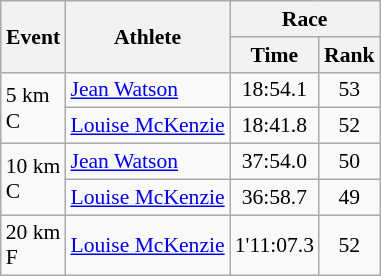<table class="wikitable" border="1" style="font-size:90%">
<tr>
<th rowspan=2>Event</th>
<th rowspan=2>Athlete</th>
<th colspan=2>Race</th>
</tr>
<tr>
<th>Time</th>
<th>Rank</th>
</tr>
<tr>
<td rowspan=2>5 km <br> C</td>
<td><a href='#'>Jean Watson</a></td>
<td align=center>18:54.1</td>
<td align=center>53</td>
</tr>
<tr>
<td><a href='#'>Louise McKenzie</a></td>
<td align=center>18:41.8</td>
<td align=center>52</td>
</tr>
<tr>
<td rowspan=2>10 km <br> C</td>
<td><a href='#'>Jean Watson</a></td>
<td align=center>37:54.0</td>
<td align=center>50</td>
</tr>
<tr>
<td><a href='#'>Louise McKenzie</a></td>
<td align=center>36:58.7</td>
<td align=center>49</td>
</tr>
<tr>
<td>20 km <br> F</td>
<td><a href='#'>Louise McKenzie</a></td>
<td align=center>1'11:07.3</td>
<td align=center>52</td>
</tr>
</table>
